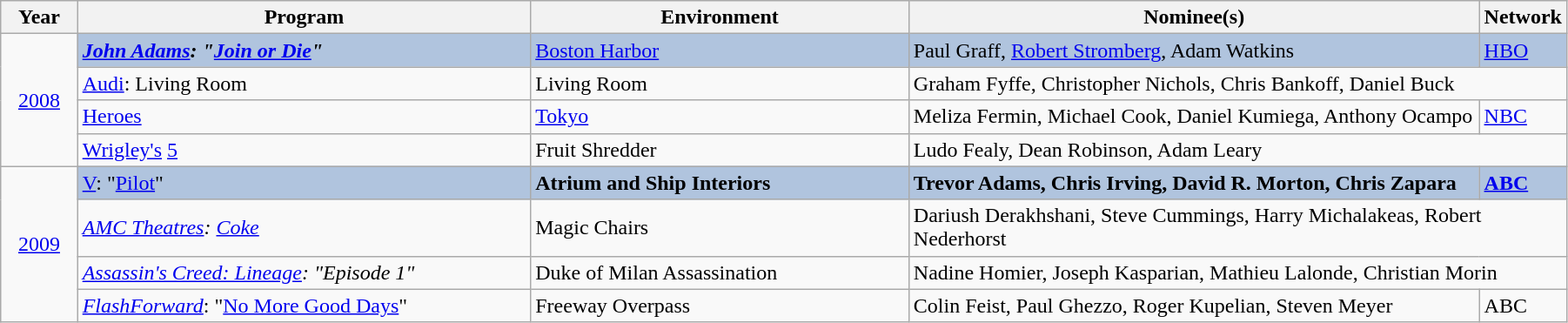<table class="wikitable" width="95%" cellpadding="5">
<tr>
<th width="5%">Year</th>
<th width="30%">Program</th>
<th width="25%">Environment</th>
<th width="38%">Nominee(s)</th>
<th width="5%">Network</th>
</tr>
<tr>
<td rowspan="4" style="text-align:center;"><a href='#'>2008</a><br></td>
<td style="background:#B0C4DE;"><strong><em><a href='#'>John Adams</a><em>: "<a href='#'>Join or Die</a>"<strong></td>
<td style="background:#B0C4DE;"></strong><a href='#'>Boston Harbor</a><strong></td>
<td style="background:#B0C4DE;"></strong> Paul Graff, <a href='#'>Robert Stromberg</a>, Adam Watkins<strong></td>
<td style="background:#B0C4DE;"></strong><a href='#'>HBO</a><strong></td>
</tr>
<tr>
<td></em><a href='#'>Audi</a>: Living Room<em></td>
<td>Living Room</td>
<td colspan="2">Graham Fyffe, Christopher Nichols, Chris Bankoff, Daniel Buck</td>
</tr>
<tr>
<td></em><a href='#'>Heroes</a><em></td>
<td><a href='#'>Tokyo</a></td>
<td>Meliza Fermin, Michael Cook, Daniel Kumiega, Anthony Ocampo</td>
<td><a href='#'>NBC</a></td>
</tr>
<tr>
<td></em><a href='#'>Wrigley's</a> <a href='#'>5</a><em></td>
<td>Fruit Shredder</td>
<td colspan="2">Ludo Fealy, Dean Robinson, Adam Leary</td>
</tr>
<tr>
<td rowspan="4" style="text-align:center;"><a href='#'>2009</a><br></td>
<td style="background:#B0C4DE;"></em></strong><a href='#'>V</a></em>: "<a href='#'>Pilot</a>"</strong></td>
<td style="background:#B0C4DE;"><strong>Atrium and Ship Interiors</strong></td>
<td style="background:#B0C4DE;"><strong>Trevor Adams, Chris Irving, David R. Morton, Chris Zapara</strong></td>
<td style="background:#B0C4DE;"><strong><a href='#'>ABC</a></strong></td>
</tr>
<tr>
<td><em><a href='#'>AMC Theatres</a>: <a href='#'>Coke</a></em></td>
<td>Magic Chairs</td>
<td colspan="2">Dariush Derakhshani, Steve Cummings, Harry Michalakeas, Robert Nederhorst</td>
</tr>
<tr>
<td><em><a href='#'>Assassin's Creed: Lineage</a>: "Episode 1"</em></td>
<td>Duke of Milan Assassination</td>
<td colspan="2">Nadine Homier, Joseph Kasparian, Mathieu Lalonde, Christian Morin</td>
</tr>
<tr>
<td><em><a href='#'>FlashForward</a></em>: "<a href='#'>No More Good Days</a>"</td>
<td>Freeway Overpass</td>
<td>Colin Feist, Paul Ghezzo, Roger Kupelian, Steven Meyer</td>
<td>ABC</td>
</tr>
</table>
